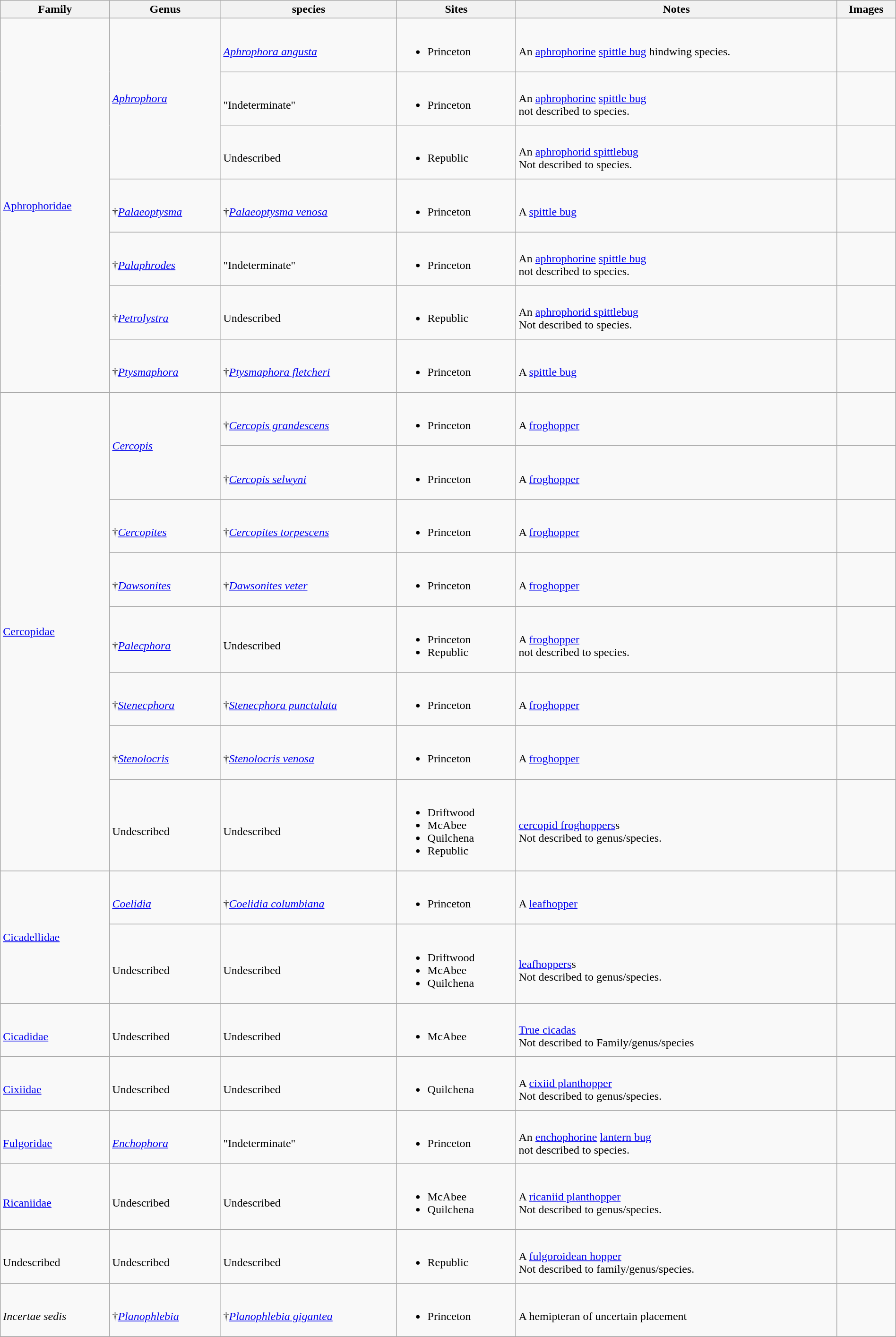<table class="wikitable sortable"  style="margin:auto; width:100%;">
<tr>
<th>Family</th>
<th>Genus</th>
<th>species</th>
<th>Sites</th>
<th>Notes</th>
<th>Images</th>
</tr>
<tr>
<td rowspan=7><a href='#'>Aphrophoridae</a></td>
<td rowspan=3><em><a href='#'>Aphrophora</a></em></td>
<td><br><em><a href='#'>Aphrophora angusta</a></em></td>
<td><br><ul><li>Princeton</li></ul></td>
<td><br>An <a href='#'>aphrophorine</a> <a href='#'>spittle bug</a> hindwing species.</td>
<td><br></td>
</tr>
<tr>
<td><br>"Indeterminate"</td>
<td><br><ul><li>Princeton</li></ul></td>
<td><br>An <a href='#'>aphrophorine</a> <a href='#'>spittle bug</a><br> not described to species.</td>
<td></td>
</tr>
<tr>
<td><br>Undescribed</td>
<td><br><ul><li>Republic</li></ul></td>
<td><br>An <a href='#'>aphrophorid spittlebug</a><br>Not described to species.</td>
<td><br></td>
</tr>
<tr>
<td><br>†<em><a href='#'>Palaeoptysma</a></em></td>
<td><br>†<em><a href='#'>Palaeoptysma venosa</a></em></td>
<td><br><ul><li>Princeton</li></ul></td>
<td><br>A <a href='#'>spittle bug</a></td>
<td><br></td>
</tr>
<tr>
<td><br>†<em><a href='#'>Palaphrodes</a></em></td>
<td><br>"Indeterminate"</td>
<td><br><ul><li>Princeton</li></ul></td>
<td><br>An <a href='#'>aphrophorine</a> <a href='#'>spittle bug</a><br> not described to species.</td>
<td></td>
</tr>
<tr>
<td><br>†<em><a href='#'>Petrolystra</a></em></td>
<td><br>Undescribed</td>
<td><br><ul><li>Republic</li></ul></td>
<td><br>An <a href='#'>aphrophorid spittlebug</a><br>Not described to species.</td>
<td></td>
</tr>
<tr>
<td><br>†<em><a href='#'>Ptysmaphora</a></em></td>
<td><br>†<em><a href='#'>Ptysmaphora fletcheri</a></em></td>
<td><br><ul><li>Princeton</li></ul></td>
<td><br>A <a href='#'>spittle bug</a></td>
<td><br></td>
</tr>
<tr>
<td rowspan=8><a href='#'>Cercopidae</a></td>
<td rowspan=2><em><a href='#'>Cercopis</a></em></td>
<td><br>†<em><a href='#'>Cercopis grandescens</a></em></td>
<td><br><ul><li>Princeton</li></ul></td>
<td><br>A <a href='#'>froghopper</a></td>
<td><br></td>
</tr>
<tr>
<td><br>†<em><a href='#'>Cercopis selwyni</a></em></td>
<td><br><ul><li>Princeton</li></ul></td>
<td><br>A <a href='#'>froghopper</a></td>
<td><br></td>
</tr>
<tr>
<td><br>†<em><a href='#'>Cercopites</a></em></td>
<td><br>†<em><a href='#'>Cercopites torpescens</a></em></td>
<td><br><ul><li>Princeton</li></ul></td>
<td><br>A <a href='#'>froghopper</a></td>
<td><br></td>
</tr>
<tr>
<td><br>†<em><a href='#'>Dawsonites</a></em></td>
<td><br>†<em><a href='#'>Dawsonites veter</a></em></td>
<td><br><ul><li>Princeton</li></ul></td>
<td><br>A <a href='#'>froghopper</a></td>
<td><br></td>
</tr>
<tr>
<td><br>†<em><a href='#'>Palecphora</a></em></td>
<td><br>Undescribed</td>
<td><br><ul><li>Princeton</li><li>Republic</li></ul></td>
<td><br>A <a href='#'>froghopper</a><br> not described to species.</td>
<td></td>
</tr>
<tr>
<td><br>†<em><a href='#'>Stenecphora</a></em></td>
<td><br>†<em><a href='#'>Stenecphora punctulata</a></em></td>
<td><br><ul><li>Princeton</li></ul></td>
<td><br>A <a href='#'>froghopper</a></td>
<td><br></td>
</tr>
<tr>
<td><br>†<em><a href='#'>Stenolocris</a></em></td>
<td><br>†<em><a href='#'>Stenolocris venosa</a></em></td>
<td><br><ul><li>Princeton</li></ul></td>
<td><br>A <a href='#'>froghopper</a></td>
<td><br></td>
</tr>
<tr>
<td><br>Undescribed</td>
<td><br>Undescribed</td>
<td><br><ul><li>Driftwood</li><li>McAbee</li><li>Quilchena</li><li>Republic</li></ul></td>
<td><br><a href='#'>cercopid froghoppers</a>s <br>Not described to genus/species.</td>
<td><br></td>
</tr>
<tr>
<td rowspan=2><a href='#'>Cicadellidae</a></td>
<td><br><em><a href='#'>Coelidia</a></em></td>
<td><br>†<em><a href='#'>Coelidia columbiana</a></em></td>
<td><br><ul><li>Princeton</li></ul></td>
<td><br>A <a href='#'>leafhopper</a></td>
<td><br></td>
</tr>
<tr>
<td><br>Undescribed</td>
<td><br>Undescribed</td>
<td><br><ul><li>Driftwood</li><li>McAbee</li><li>Quilchena</li></ul></td>
<td><br><a href='#'>leafhoppers</a>s<br>Not described to genus/species.</td>
<td></td>
</tr>
<tr>
<td><br><a href='#'>Cicadidae</a></td>
<td><br>Undescribed</td>
<td><br>Undescribed</td>
<td><br><ul><li>McAbee</li></ul></td>
<td><br><a href='#'>True cicadas</a><br>Not described to Family/genus/species</td>
<td></td>
</tr>
<tr>
<td><br><a href='#'>Cixiidae</a></td>
<td><br>Undescribed</td>
<td><br>Undescribed</td>
<td><br><ul><li>Quilchena</li></ul></td>
<td><br>A <a href='#'>cixiid planthopper</a><br>Not described to genus/species.</td>
<td></td>
</tr>
<tr>
<td><br><a href='#'>Fulgoridae</a></td>
<td><br><em><a href='#'>Enchophora</a></em></td>
<td><br>"Indeterminate"</td>
<td><br><ul><li>Princeton</li></ul></td>
<td><br>An <a href='#'>enchophorine</a> <a href='#'>lantern bug</a><br> not described to species.</td>
<td></td>
</tr>
<tr>
<td><br><a href='#'>Ricaniidae</a></td>
<td><br>Undescribed</td>
<td><br>Undescribed</td>
<td><br><ul><li>McAbee</li><li>Quilchena</li></ul></td>
<td><br>A <a href='#'>ricaniid planthopper</a><br>Not described to genus/species.</td>
<td></td>
</tr>
<tr>
<td><br>Undescribed</td>
<td><br>Undescribed</td>
<td><br>Undescribed</td>
<td><br><ul><li>Republic</li></ul></td>
<td><br>A <a href='#'>fulgoroidean hopper</a><br>Not described to family/genus/species.</td>
<td></td>
</tr>
<tr>
<td><br><em>Incertae sedis</em></td>
<td><br>†<em><a href='#'>Planophlebia</a></em></td>
<td><br>†<em><a href='#'>Planophlebia gigantea</a></em></td>
<td><br><ul><li>Princeton</li></ul></td>
<td><br>A hemipteran of uncertain placement</td>
<td><br></td>
</tr>
<tr>
</tr>
</table>
